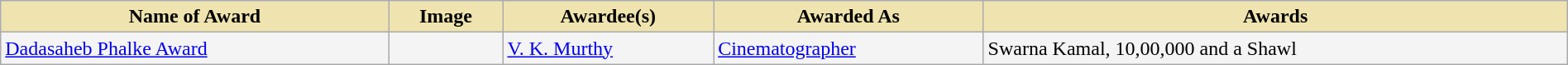<table class="wikitable" style="width:100%;">
<tr>
<th style="background-color:#EFE4B0;">Name of Award</th>
<th style="background-color:#EFE4B0;">Image</th>
<th style="background-color:#EFE4B0;">Awardee(s)</th>
<th style="background-color:#EFE4B0;">Awarded As</th>
<th style="background-color:#EFE4B0;">Awards</th>
</tr>
<tr style="background-color:#F4F4F4">
<td><a href='#'>Dadasaheb Phalke Award</a></td>
<td></td>
<td><a href='#'>V. K. Murthy</a></td>
<td><a href='#'>Cinematographer</a></td>
<td>Swarna Kamal,  10,00,000 and a Shawl</td>
</tr>
</table>
